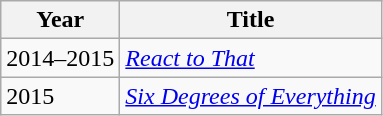<table class="wikitable sortable">
<tr>
<th>Year</th>
<th>Title</th>
</tr>
<tr>
<td>2014–2015</td>
<td><em><a href='#'>React to That</a></em></td>
</tr>
<tr>
<td>2015</td>
<td><em><a href='#'>Six Degrees of Everything</a></em></td>
</tr>
</table>
